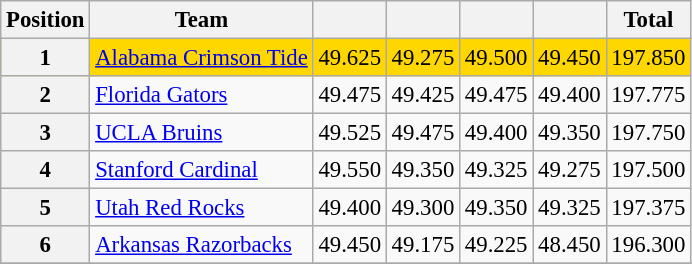<table class="wikitable sortable" style="text-align:center; font-size:95%">
<tr>
<th scope=col>Position</th>
<th scope=col>Team</th>
<th scope=col></th>
<th scope=col></th>
<th scope=col></th>
<th scope=col></th>
<th scope=col>Total</th>
</tr>
<tr bgcolor=gold>
<th scope=row>1</th>
<td align=left><a href='#'>Alabama Crimson Tide</a></td>
<td>49.625</td>
<td>49.275</td>
<td>49.500</td>
<td>49.450</td>
<td>197.850</td>
</tr>
<tr>
<th scope=row>2</th>
<td align=left><a href='#'>Florida Gators</a></td>
<td>49.475</td>
<td>49.425</td>
<td>49.475</td>
<td>49.400</td>
<td>197.775</td>
</tr>
<tr>
<th scope=row>3</th>
<td align=left><a href='#'>UCLA Bruins</a></td>
<td>49.525</td>
<td>49.475</td>
<td>49.400</td>
<td>49.350</td>
<td>197.750</td>
</tr>
<tr>
<th scope=row>4</th>
<td align=left><a href='#'>Stanford Cardinal</a></td>
<td>49.550</td>
<td>49.350</td>
<td>49.325</td>
<td>49.275</td>
<td>197.500</td>
</tr>
<tr>
<th scope=row>5</th>
<td align=left><a href='#'>Utah Red Rocks</a></td>
<td>49.400</td>
<td>49.300</td>
<td>49.350</td>
<td>49.325</td>
<td>197.375</td>
</tr>
<tr>
<th scope=row>6</th>
<td align=left><a href='#'>Arkansas Razorbacks</a></td>
<td>49.450</td>
<td>49.175</td>
<td>49.225</td>
<td>48.450</td>
<td>196.300</td>
</tr>
<tr>
</tr>
</table>
